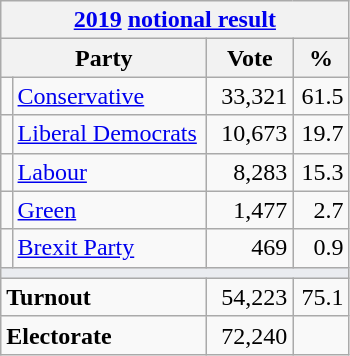<table class="wikitable">
<tr>
<th colspan="4"><a href='#'>2019</a> <a href='#'>notional result</a></th>
</tr>
<tr>
<th bgcolor="#DDDDFF" width="130px" colspan="2">Party</th>
<th bgcolor="#DDDDFF" width="50px">Vote</th>
<th bgcolor="#DDDDFF" width="30px">%</th>
</tr>
<tr>
<td></td>
<td><a href='#'>Conservative</a></td>
<td align=right>33,321</td>
<td align=right>61.5</td>
</tr>
<tr>
<td></td>
<td><a href='#'>Liberal Democrats</a></td>
<td align=right>10,673</td>
<td align=right>19.7</td>
</tr>
<tr>
<td></td>
<td><a href='#'>Labour</a></td>
<td align=right>8,283</td>
<td align=right>15.3</td>
</tr>
<tr>
<td></td>
<td><a href='#'>Green</a></td>
<td align=right>1,477</td>
<td align=right>2.7</td>
</tr>
<tr>
<td></td>
<td><a href='#'>Brexit Party</a></td>
<td align=right>469</td>
<td align=right>0.9</td>
</tr>
<tr>
<td colspan="4" bgcolor="#EAECF0"></td>
</tr>
<tr>
<td colspan="2"><strong>Turnout</strong></td>
<td align=right>54,223</td>
<td align=right>75.1</td>
</tr>
<tr>
<td colspan="2"><strong>Electorate</strong></td>
<td align=right>72,240</td>
</tr>
</table>
